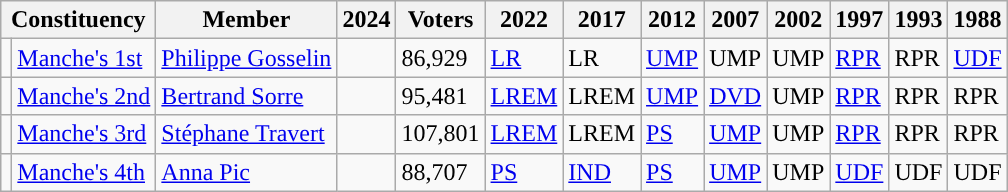<table class="wikitable sortable">
<tr>
<th colspan="2">Constituency</th>
<th>Member</th>
<th>2024</th>
<th>Voters</th>
<th>2022</th>
<th>2017</th>
<th>2012</th>
<th>2007</th>
<th>2002</th>
<th>1997</th>
<th>1993</th>
<th>1988</th>
</tr>
<tr>
<td style="background-color: "></td>
<td><a href='#'>Manche's 1st</a></td>
<td><a href='#'>Philippe Gosselin</a></td>
<td></td>
<td>86,929</td>
<td><a href='#'>LR</a></td>
<td>LR</td>
<td><a href='#'>UMP</a></td>
<td>UMP</td>
<td>UMP</td>
<td><a href='#'>RPR</a></td>
<td>RPR</td>
<td><a href='#'>UDF</a></td>
</tr>
<tr>
<td style="background-color: "></td>
<td><a href='#'>Manche's 2nd</a></td>
<td><a href='#'>Bertrand Sorre</a></td>
<td></td>
<td>95,481</td>
<td><a href='#'>LREM</a></td>
<td>LREM</td>
<td><a href='#'>UMP</a></td>
<td><a href='#'>DVD</a></td>
<td>UMP</td>
<td><a href='#'>RPR</a></td>
<td>RPR</td>
<td>RPR</td>
</tr>
<tr>
<td style="background-color: "></td>
<td><a href='#'>Manche's 3rd</a></td>
<td><a href='#'>Stéphane Travert</a></td>
<td></td>
<td>107,801</td>
<td><a href='#'>LREM</a></td>
<td>LREM</td>
<td><a href='#'>PS</a></td>
<td><a href='#'>UMP</a></td>
<td>UMP</td>
<td><a href='#'>RPR</a></td>
<td>RPR</td>
<td>RPR</td>
</tr>
<tr>
<td style="background-color: "></td>
<td><a href='#'>Manche's 4th</a></td>
<td><a href='#'>Anna Pic</a></td>
<td></td>
<td>88,707</td>
<td><a href='#'>PS</a></td>
<td><a href='#'>IND</a></td>
<td><a href='#'>PS</a></td>
<td><a href='#'>UMP</a></td>
<td>UMP</td>
<td><a href='#'>UDF</a></td>
<td>UDF</td>
<td>UDF</td>
</tr>
</table>
